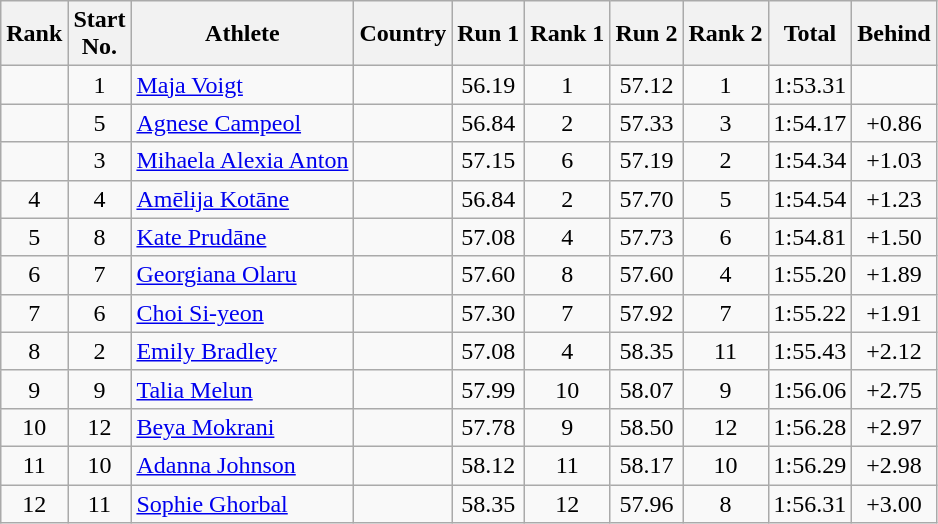<table class="wikitable sortable" style="text-align:center">
<tr>
<th>Rank</th>
<th>Start<br>No.</th>
<th>Athlete</th>
<th>Country</th>
<th>Run 1</th>
<th>Rank 1</th>
<th>Run 2</th>
<th>Rank 2</th>
<th>Total</th>
<th>Behind</th>
</tr>
<tr>
<td></td>
<td>1</td>
<td align=left><a href='#'>Maja Voigt</a></td>
<td align=left></td>
<td>56.19</td>
<td>1</td>
<td>57.12</td>
<td>1</td>
<td>1:53.31</td>
<td></td>
</tr>
<tr>
<td></td>
<td>5</td>
<td align=left><a href='#'>Agnese Campeol</a></td>
<td align=left></td>
<td>56.84</td>
<td>2</td>
<td>57.33</td>
<td>3</td>
<td>1:54.17</td>
<td>+0.86</td>
</tr>
<tr>
<td></td>
<td>3</td>
<td align=left><a href='#'>Mihaela Alexia Anton</a></td>
<td align=left></td>
<td>57.15</td>
<td>6</td>
<td>57.19</td>
<td>2</td>
<td>1:54.34</td>
<td>+1.03</td>
</tr>
<tr>
<td>4</td>
<td>4</td>
<td align=left><a href='#'>Amēlija Kotāne</a></td>
<td align=left></td>
<td>56.84</td>
<td>2</td>
<td>57.70</td>
<td>5</td>
<td>1:54.54</td>
<td>+1.23</td>
</tr>
<tr>
<td>5</td>
<td>8</td>
<td align=left><a href='#'>Kate Prudāne</a></td>
<td align=left></td>
<td>57.08</td>
<td>4</td>
<td>57.73</td>
<td>6</td>
<td>1:54.81</td>
<td>+1.50</td>
</tr>
<tr>
<td>6</td>
<td>7</td>
<td align=left><a href='#'>Georgiana Olaru</a></td>
<td align=left></td>
<td>57.60</td>
<td>8</td>
<td>57.60</td>
<td>4</td>
<td>1:55.20</td>
<td>+1.89</td>
</tr>
<tr>
<td>7</td>
<td>6</td>
<td align=left><a href='#'>Choi Si-yeon</a></td>
<td align=left></td>
<td>57.30</td>
<td>7</td>
<td>57.92</td>
<td>7</td>
<td>1:55.22</td>
<td>+1.91</td>
</tr>
<tr>
<td>8</td>
<td>2</td>
<td align=left><a href='#'>Emily Bradley</a></td>
<td align=left></td>
<td>57.08</td>
<td>4</td>
<td>58.35</td>
<td>11</td>
<td>1:55.43</td>
<td>+2.12</td>
</tr>
<tr>
<td>9</td>
<td>9</td>
<td align=left><a href='#'>Talia Melun</a></td>
<td align=left></td>
<td>57.99</td>
<td>10</td>
<td>58.07</td>
<td>9</td>
<td>1:56.06</td>
<td>+2.75</td>
</tr>
<tr>
<td>10</td>
<td>12</td>
<td align=left><a href='#'>Beya Mokrani</a></td>
<td align=left></td>
<td>57.78</td>
<td>9</td>
<td>58.50</td>
<td>12</td>
<td>1:56.28</td>
<td>+2.97</td>
</tr>
<tr>
<td>11</td>
<td>10</td>
<td align=left><a href='#'>Adanna Johnson</a></td>
<td align=left></td>
<td>58.12</td>
<td>11</td>
<td>58.17</td>
<td>10</td>
<td>1:56.29</td>
<td>+2.98</td>
</tr>
<tr>
<td>12</td>
<td>11</td>
<td align=left><a href='#'>Sophie Ghorbal</a></td>
<td align=left></td>
<td>58.35</td>
<td>12</td>
<td>57.96</td>
<td>8</td>
<td>1:56.31</td>
<td>+3.00</td>
</tr>
</table>
